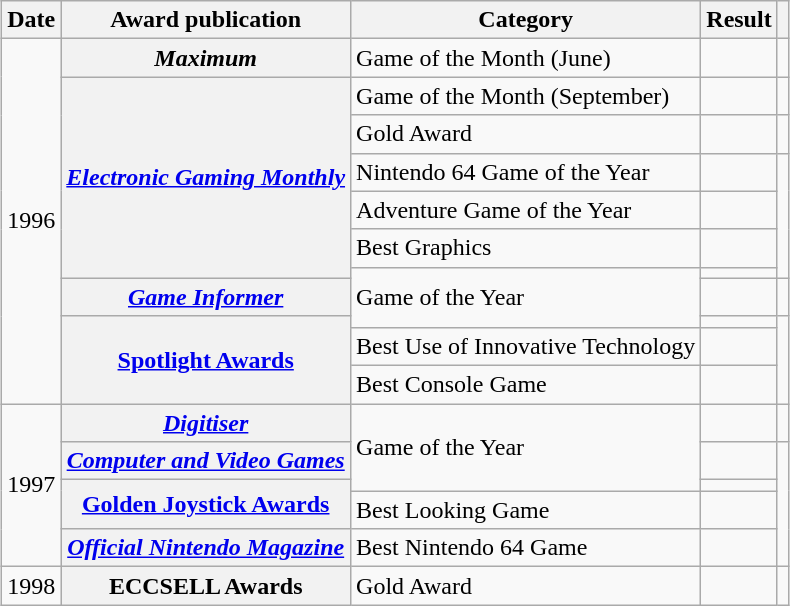<table class="wikitable plainrowheaders" style="margin:1em auto;">
<tr>
<th scope="colgroup">Date</th>
<th scope="col">Award publication</th>
<th scope="col">Category</th>
<th scope="col">Result</th>
<th scope="col"></th>
</tr>
<tr>
<td style="text-align:center;" scope="colgroup" rowspan="11">1996</td>
<th scope="row"><em>Maximum</em></th>
<td>Game of the Month (June)</td>
<td></td>
<td style="text-align:center;"></td>
</tr>
<tr>
<th scope="row" rowspan="6"><em><a href='#'>Electronic Gaming Monthly</a></em></th>
<td>Game of the Month (September)</td>
<td></td>
<td style="text-align:center;"></td>
</tr>
<tr>
<td>Gold Award</td>
<td></td>
<td style="text-align:center;"></td>
</tr>
<tr>
<td>Nintendo 64 Game of the Year</td>
<td></td>
<td style="text-align:center;" scope="rowgroup" rowspan="4"></td>
</tr>
<tr>
<td>Adventure Game of the Year</td>
<td></td>
</tr>
<tr>
<td>Best Graphics</td>
<td></td>
</tr>
<tr>
<td scope="rowgroup" rowspan="3">Game of the Year</td>
<td></td>
</tr>
<tr>
<th scope="row"><em><a href='#'>Game Informer</a></em></th>
<td></td>
<td style="text-align:center;"></td>
</tr>
<tr>
<th scope="row" rowspan="3"><a href='#'>Spotlight Awards</a></th>
<td></td>
<td style="text-align:center;" scope="rowgroup" rowspan="3"></td>
</tr>
<tr>
<td>Best Use of Innovative Technology</td>
<td></td>
</tr>
<tr>
<td>Best Console Game</td>
<td></td>
</tr>
<tr>
<td style="text-align:center;" rowspan="5" scope="colgroup">1997</td>
<th scope="row"><em><a href='#'>Digitiser</a></em></th>
<td scope="rowgroup" rowspan="3">Game of the Year</td>
<td></td>
<td style="text-align:center;"></td>
</tr>
<tr>
<th scope="row"><em><a href='#'>Computer and Video Games</a></em></th>
<td></td>
<td style="text-align:center;" scope="rowgroup" rowspan="4"></td>
</tr>
<tr>
<th scope="row" rowspan="2"><a href='#'>Golden Joystick Awards</a></th>
<td></td>
</tr>
<tr>
<td>Best Looking Game</td>
<td></td>
</tr>
<tr>
<th scope="row"><em><a href='#'>Official Nintendo Magazine</a></em></th>
<td>Best Nintendo 64 Game</td>
<td></td>
</tr>
<tr>
<td style="text-align:center;" scope="colgroup">1998</td>
<th scope="row">ECCSELL Awards</th>
<td>Gold Award</td>
<td></td>
<td style="text-align:center;"></td>
</tr>
</table>
